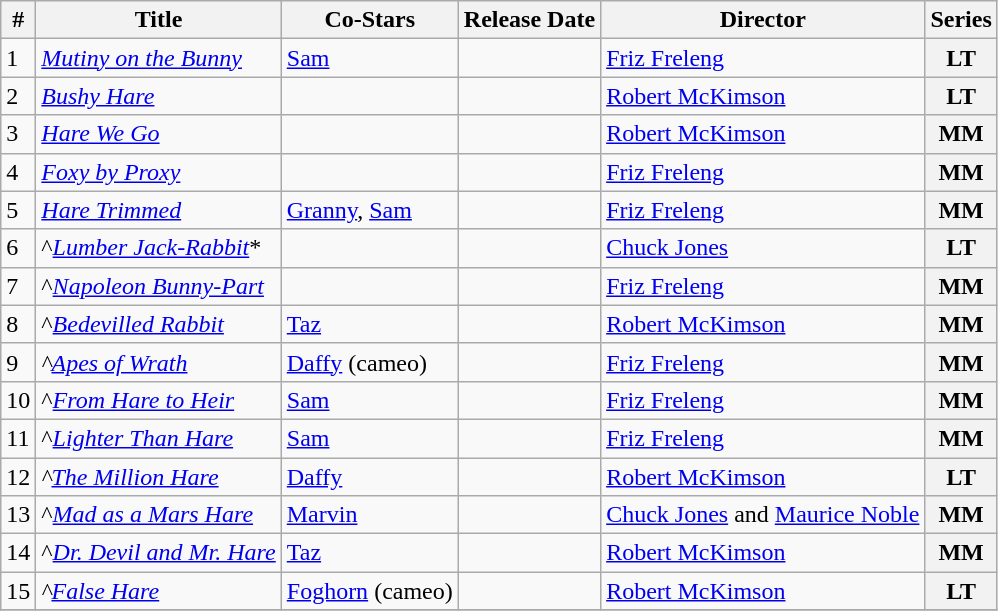<table class="wikitable sortable">
<tr>
<th>#</th>
<th>Title</th>
<th>Co-Stars</th>
<th>Release Date</th>
<th>Director</th>
<th>Series</th>
</tr>
<tr>
<td>1</td>
<td><em><a href='#'>Mutiny on the Bunny</a></em></td>
<td><a href='#'>Sam</a></td>
<td></td>
<td><a href='#'>Friz Freleng</a></td>
<th>LT</th>
</tr>
<tr>
<td>2</td>
<td><em><a href='#'>Bushy Hare</a></em></td>
<td></td>
<td></td>
<td><a href='#'>Robert McKimson</a></td>
<th>LT</th>
</tr>
<tr>
<td>3</td>
<td><em><a href='#'>Hare We Go</a></em></td>
<td></td>
<td></td>
<td><a href='#'>Robert McKimson</a></td>
<th>MM</th>
</tr>
<tr>
<td>4</td>
<td><em><a href='#'>Foxy by Proxy</a></em></td>
<td></td>
<td></td>
<td><a href='#'>Friz Freleng</a></td>
<th>MM</th>
</tr>
<tr>
<td>5</td>
<td><em><a href='#'>Hare Trimmed</a></em></td>
<td><a href='#'>Granny</a>, <a href='#'>Sam</a></td>
<td></td>
<td><a href='#'>Friz Freleng</a></td>
<th>MM</th>
</tr>
<tr>
<td>6</td>
<td>^<em><a href='#'>Lumber Jack-Rabbit</a></em>*</td>
<td></td>
<td></td>
<td><a href='#'>Chuck Jones</a></td>
<th>LT</th>
</tr>
<tr>
<td>7</td>
<td>^<em><a href='#'>Napoleon Bunny-Part</a></em></td>
<td></td>
<td></td>
<td><a href='#'>Friz Freleng</a></td>
<th>MM</th>
</tr>
<tr>
<td>8</td>
<td>^<em><a href='#'>Bedevilled Rabbit</a></em></td>
<td><a href='#'>Taz</a></td>
<td></td>
<td><a href='#'>Robert McKimson</a></td>
<th>MM</th>
</tr>
<tr>
<td>9</td>
<td><em>^<a href='#'>Apes of Wrath</a></em></td>
<td><a href='#'>Daffy</a> (cameo)</td>
<td></td>
<td><a href='#'>Friz Freleng</a></td>
<th>MM</th>
</tr>
<tr>
<td>10</td>
<td>^<em><a href='#'>From Hare to Heir</a></em></td>
<td><a href='#'>Sam</a></td>
<td></td>
<td><a href='#'>Friz Freleng</a></td>
<th>MM</th>
</tr>
<tr>
<td>11</td>
<td>^<em><a href='#'>Lighter Than Hare</a></em></td>
<td><a href='#'>Sam</a></td>
<td></td>
<td><a href='#'>Friz Freleng</a></td>
<th>MM</th>
</tr>
<tr>
<td>12</td>
<td><em>^<a href='#'>The Million Hare</a></em></td>
<td><a href='#'>Daffy</a></td>
<td></td>
<td><a href='#'>Robert McKimson</a></td>
<th>LT</th>
</tr>
<tr>
<td>13</td>
<td>^<em><a href='#'>Mad as a Mars Hare</a></em></td>
<td><a href='#'>Marvin</a></td>
<td></td>
<td><a href='#'>Chuck Jones</a> and <a href='#'>Maurice Noble</a></td>
<th>MM</th>
</tr>
<tr>
<td>14</td>
<td>^<em><a href='#'>Dr. Devil and Mr. Hare</a></em></td>
<td><a href='#'>Taz</a></td>
<td></td>
<td><a href='#'>Robert McKimson</a></td>
<th>MM</th>
</tr>
<tr>
<td>15</td>
<td><em>^<a href='#'>False Hare</a></em></td>
<td><a href='#'>Foghorn</a> (cameo)</td>
<td></td>
<td><a href='#'>Robert McKimson</a></td>
<th>LT</th>
</tr>
<tr>
</tr>
</table>
